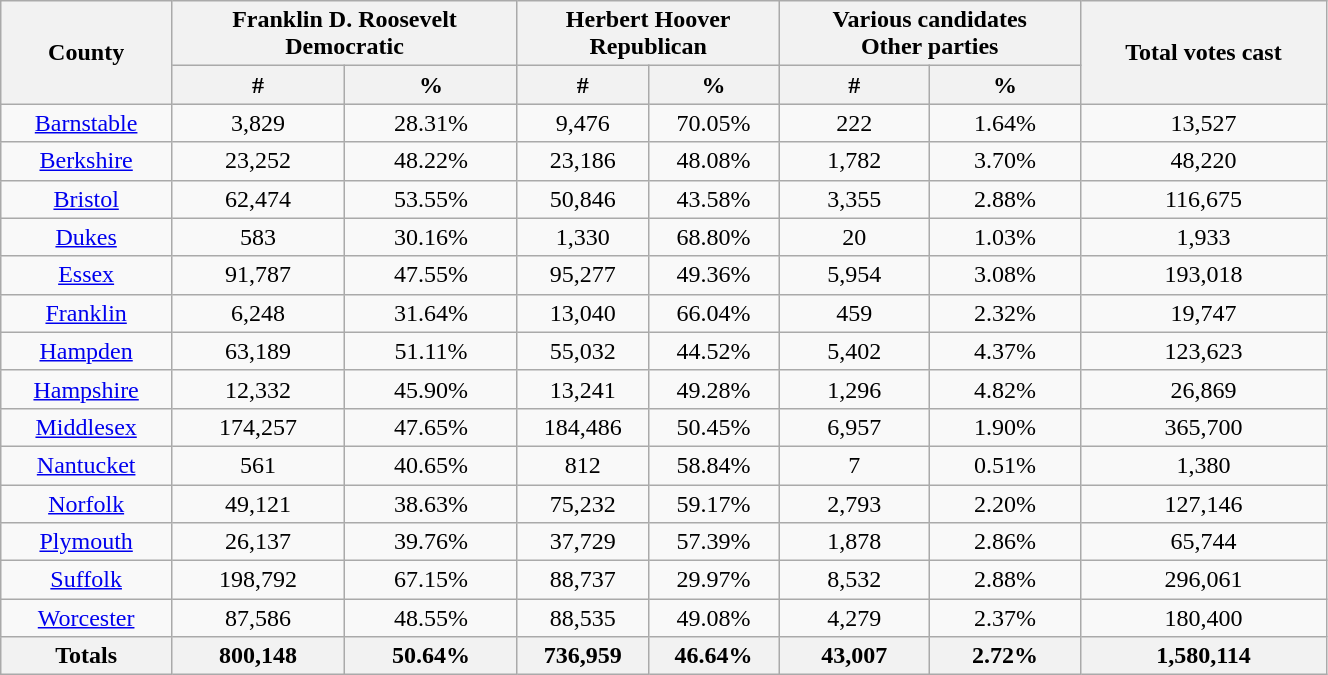<table width="70%" class="wikitable sortable">
<tr>
<th rowspan="2">County</th>
<th colspan="2">Franklin D. Roosevelt<br>Democratic</th>
<th colspan="2">Herbert Hoover<br>Republican</th>
<th colspan="2">Various candidates<br>Other parties</th>
<th rowspan="2">Total votes cast</th>
</tr>
<tr bgcolor="lightgrey">
<th data-sort-type="number">#</th>
<th data-sort-type="number">%</th>
<th data-sort-type="number">#</th>
<th data-sort-type="number">%</th>
<th data-sort-type="number">#</th>
<th data-sort-type="number">%</th>
</tr>
<tr style="text-align:center;">
<td><a href='#'>Barnstable</a></td>
<td>3,829</td>
<td>28.31%</td>
<td>9,476</td>
<td>70.05%</td>
<td party shading/Others>222</td>
<td party shading/Others>1.64%</td>
<td>13,527</td>
</tr>
<tr style="text-align:center;">
<td><a href='#'>Berkshire</a></td>
<td>23,252</td>
<td>48.22%</td>
<td>23,186</td>
<td>48.08%</td>
<td party shading/Others>1,782</td>
<td party shading/Others>3.70%</td>
<td>48,220</td>
</tr>
<tr style="text-align:center;">
<td><a href='#'>Bristol</a></td>
<td>62,474</td>
<td>53.55%</td>
<td>50,846</td>
<td>43.58%</td>
<td party shading/Others>3,355</td>
<td party shading/Others>2.88%</td>
<td>116,675</td>
</tr>
<tr style="text-align:center;">
<td><a href='#'>Dukes</a></td>
<td>583</td>
<td>30.16%</td>
<td>1,330</td>
<td>68.80%</td>
<td party shading/Others>20</td>
<td party shading/Others>1.03%</td>
<td>1,933</td>
</tr>
<tr style="text-align:center;">
<td><a href='#'>Essex</a></td>
<td>91,787</td>
<td>47.55%</td>
<td>95,277</td>
<td>49.36%</td>
<td party shading/Others>5,954</td>
<td party shading/Others>3.08%</td>
<td>193,018</td>
</tr>
<tr style="text-align:center;">
<td><a href='#'>Franklin</a></td>
<td>6,248</td>
<td>31.64%</td>
<td>13,040</td>
<td>66.04%</td>
<td party shading/Others>459</td>
<td party shading/Others>2.32%</td>
<td>19,747</td>
</tr>
<tr style="text-align:center;">
<td><a href='#'>Hampden</a></td>
<td>63,189</td>
<td>51.11%</td>
<td>55,032</td>
<td>44.52%</td>
<td party shading/Others>5,402</td>
<td party shading/Others>4.37%</td>
<td>123,623</td>
</tr>
<tr style="text-align:center;">
<td><a href='#'>Hampshire</a></td>
<td>12,332</td>
<td>45.90%</td>
<td>13,241</td>
<td>49.28%</td>
<td party shading/Others>1,296</td>
<td party shading/Others>4.82%</td>
<td>26,869</td>
</tr>
<tr style="text-align:center;">
<td><a href='#'>Middlesex</a></td>
<td>174,257</td>
<td>47.65%</td>
<td>184,486</td>
<td>50.45%</td>
<td party shading/Others>6,957</td>
<td party shading/Others>1.90%</td>
<td>365,700</td>
</tr>
<tr style="text-align:center;">
<td><a href='#'>Nantucket</a></td>
<td>561</td>
<td>40.65%</td>
<td>812</td>
<td>58.84%</td>
<td party shading/Others>7</td>
<td party shading/Others>0.51%</td>
<td>1,380</td>
</tr>
<tr style="text-align:center;">
<td><a href='#'>Norfolk</a></td>
<td>49,121</td>
<td>38.63%</td>
<td>75,232</td>
<td>59.17%</td>
<td party shading/Others>2,793</td>
<td party shading/Others>2.20%</td>
<td>127,146</td>
</tr>
<tr style="text-align:center;">
<td><a href='#'>Plymouth</a></td>
<td>26,137</td>
<td>39.76%</td>
<td>37,729</td>
<td>57.39%</td>
<td party shading/Others>1,878</td>
<td party shading/Others>2.86%</td>
<td>65,744</td>
</tr>
<tr style="text-align:center;">
<td><a href='#'>Suffolk</a></td>
<td>198,792</td>
<td>67.15%</td>
<td>88,737</td>
<td>29.97%</td>
<td party shading/Others>8,532</td>
<td party shading/Others>2.88%</td>
<td>296,061</td>
</tr>
<tr style="text-align:center;">
<td><a href='#'>Worcester</a></td>
<td>87,586</td>
<td>48.55%</td>
<td>88,535</td>
<td>49.08%</td>
<td party shading/Others>4,279</td>
<td party shading/Others>2.37%</td>
<td>180,400</td>
</tr>
<tr>
<th>Totals</th>
<th>800,148</th>
<th>50.64%</th>
<th>736,959</th>
<th>46.64%</th>
<th>43,007</th>
<th>2.72%</th>
<th>1,580,114</th>
</tr>
</table>
